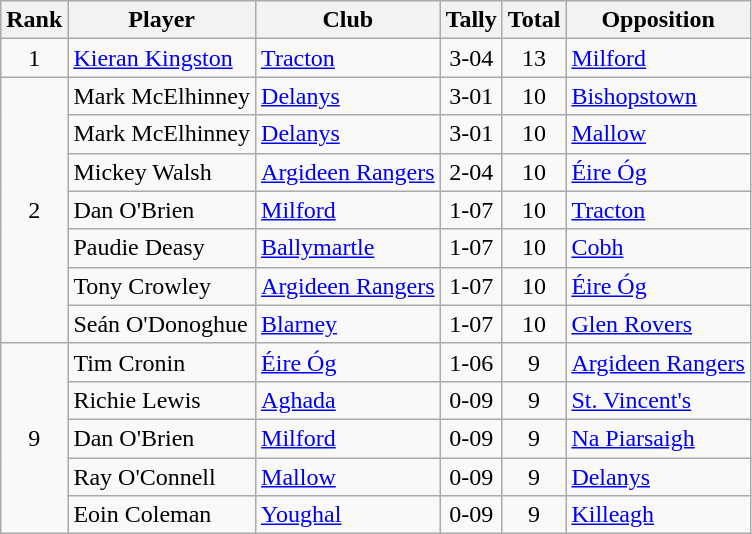<table class="wikitable">
<tr>
<th>Rank</th>
<th>Player</th>
<th>Club</th>
<th>Tally</th>
<th>Total</th>
<th>Opposition</th>
</tr>
<tr>
<td rowspan="1" style="text-align:center;">1</td>
<td><a href='#'>Kieran Kingston</a></td>
<td><a href='#'>Tracton</a></td>
<td align=center>3-04</td>
<td align=center>13</td>
<td><a href='#'>Milford</a></td>
</tr>
<tr>
<td rowspan="7" style="text-align:center;">2</td>
<td>Mark McElhinney</td>
<td><a href='#'>Delanys</a></td>
<td align=center>3-01</td>
<td align=center>10</td>
<td><a href='#'>Bishopstown</a></td>
</tr>
<tr>
<td>Mark McElhinney</td>
<td><a href='#'>Delanys</a></td>
<td align=center>3-01</td>
<td align=center>10</td>
<td><a href='#'>Mallow</a></td>
</tr>
<tr>
<td>Mickey Walsh</td>
<td><a href='#'>Argideen Rangers</a></td>
<td align=center>2-04</td>
<td align=center>10</td>
<td><a href='#'>Éire Óg</a></td>
</tr>
<tr>
<td>Dan O'Brien</td>
<td><a href='#'>Milford</a></td>
<td align=center>1-07</td>
<td align=center>10</td>
<td><a href='#'>Tracton</a></td>
</tr>
<tr>
<td>Paudie Deasy</td>
<td><a href='#'>Ballymartle</a></td>
<td align=center>1-07</td>
<td align=center>10</td>
<td><a href='#'>Cobh</a></td>
</tr>
<tr>
<td>Tony Crowley</td>
<td><a href='#'>Argideen Rangers</a></td>
<td align=center>1-07</td>
<td align=center>10</td>
<td><a href='#'>Éire Óg</a></td>
</tr>
<tr>
<td>Seán O'Donoghue</td>
<td><a href='#'>Blarney</a></td>
<td align=center>1-07</td>
<td align=center>10</td>
<td><a href='#'>Glen Rovers</a></td>
</tr>
<tr>
<td rowspan="5" style="text-align:center;">9</td>
<td>Tim Cronin</td>
<td><a href='#'>Éire Óg</a></td>
<td align=center>1-06</td>
<td align=center>9</td>
<td><a href='#'>Argideen Rangers</a></td>
</tr>
<tr>
<td>Richie Lewis</td>
<td><a href='#'>Aghada</a></td>
<td align=center>0-09</td>
<td align=center>9</td>
<td><a href='#'>St. Vincent's</a></td>
</tr>
<tr>
<td>Dan O'Brien</td>
<td><a href='#'>Milford</a></td>
<td align=center>0-09</td>
<td align=center>9</td>
<td><a href='#'>Na Piarsaigh</a></td>
</tr>
<tr>
<td>Ray O'Connell</td>
<td><a href='#'>Mallow</a></td>
<td align=center>0-09</td>
<td align=center>9</td>
<td><a href='#'>Delanys</a></td>
</tr>
<tr>
<td>Eoin Coleman</td>
<td><a href='#'>Youghal</a></td>
<td align=center>0-09</td>
<td align=center>9</td>
<td><a href='#'>Killeagh</a></td>
</tr>
</table>
